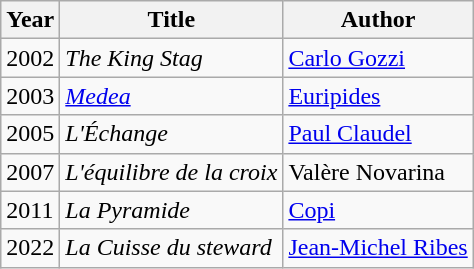<table class="wikitable">
<tr>
<th>Year</th>
<th>Title</th>
<th>Author</th>
</tr>
<tr>
<td>2002</td>
<td><em>The King Stag</em></td>
<td><a href='#'>Carlo Gozzi</a></td>
</tr>
<tr>
<td>2003</td>
<td><em><a href='#'>Medea</a></em></td>
<td><a href='#'>Euripides</a></td>
</tr>
<tr>
<td>2005</td>
<td><em>L'Échange</em></td>
<td><a href='#'>Paul Claudel</a></td>
</tr>
<tr>
<td>2007</td>
<td><em>L'équilibre de la croix</em></td>
<td>Valère Novarina</td>
</tr>
<tr>
<td>2011</td>
<td><em>La Pyramide</em></td>
<td><a href='#'>Copi</a></td>
</tr>
<tr>
<td>2022</td>
<td><em>La Cuisse du steward</em></td>
<td><a href='#'>Jean-Michel Ribes</a></td>
</tr>
</table>
